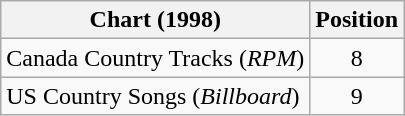<table class="wikitable sortable">
<tr>
<th scope="col">Chart (1998)</th>
<th scope="col">Position</th>
</tr>
<tr>
<td>Canada Country Tracks (<em>RPM</em>)</td>
<td align="center">8</td>
</tr>
<tr>
<td>US Country Songs (<em>Billboard</em>)</td>
<td align="center">9</td>
</tr>
</table>
